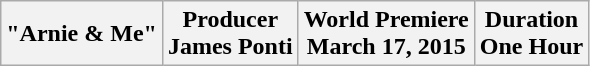<table class="wikitable">
<tr>
<th>"Arnie & Me"</th>
<th>Producer<br>James Ponti</th>
<th>World Premiere<br>March 17, 2015</th>
<th>Duration<br>One Hour</th>
</tr>
</table>
